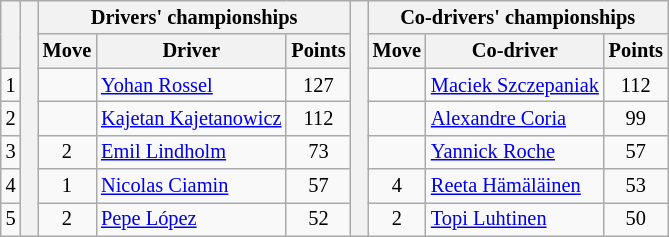<table class="wikitable" style="font-size:85%;">
<tr>
<th rowspan="2"></th>
<th rowspan="7" style="width:5px;"></th>
<th colspan="3">Drivers' championships</th>
<th rowspan="7" style="width:5px;"></th>
<th colspan="3" nowrap>Co-drivers' championships</th>
</tr>
<tr>
<th>Move</th>
<th>Driver</th>
<th>Points</th>
<th>Move</th>
<th>Co-driver</th>
<th>Points</th>
</tr>
<tr>
<td align="center">1</td>
<td align="center"></td>
<td><a href='#'>Yohan Rossel</a></td>
<td align="center">127</td>
<td align="center"></td>
<td><a href='#'>Maciek Szczepaniak</a></td>
<td align="center">112</td>
</tr>
<tr>
<td align="center">2</td>
<td align="center"></td>
<td><a href='#'>Kajetan Kajetanowicz</a></td>
<td align="center">112</td>
<td align="center"></td>
<td><a href='#'>Alexandre Coria</a></td>
<td align="center">99</td>
</tr>
<tr>
<td align="center">3</td>
<td align="center"> 2</td>
<td><a href='#'>Emil Lindholm</a></td>
<td align="center">73</td>
<td align="center"></td>
<td><a href='#'>Yannick Roche</a></td>
<td align="center">57</td>
</tr>
<tr>
<td align="center">4</td>
<td align="center"> 1</td>
<td><a href='#'>Nicolas Ciamin</a></td>
<td align="center">57</td>
<td align="center"> 4</td>
<td><a href='#'>Reeta Hämäläinen</a></td>
<td align="center">53</td>
</tr>
<tr>
<td align="center">5</td>
<td align="center"> 2</td>
<td><a href='#'>Pepe López</a></td>
<td align="center">52</td>
<td align="center"> 2</td>
<td><a href='#'>Topi Luhtinen</a></td>
<td align="center">50</td>
</tr>
</table>
